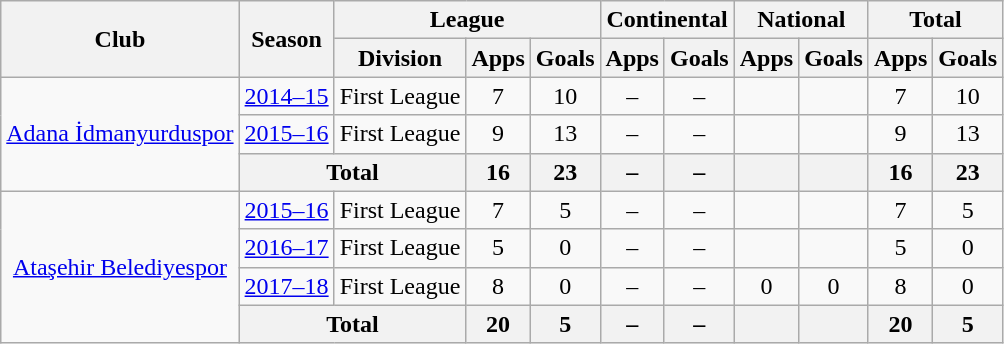<table class="wikitable" style="text-align: center;">
<tr>
<th rowspan=2>Club</th>
<th rowspan=2>Season</th>
<th colspan=3>League</th>
<th colspan=2>Continental</th>
<th colspan=2>National</th>
<th colspan=2>Total</th>
</tr>
<tr>
<th>Division</th>
<th>Apps</th>
<th>Goals</th>
<th>Apps</th>
<th>Goals</th>
<th>Apps</th>
<th>Goals</th>
<th>Apps</th>
<th>Goals</th>
</tr>
<tr>
<td rowspan=3><a href='#'>Adana İdmanyurduspor</a></td>
<td><a href='#'>2014–15</a></td>
<td>First League</td>
<td>7</td>
<td>10</td>
<td>–</td>
<td>–</td>
<td></td>
<td></td>
<td>7</td>
<td>10</td>
</tr>
<tr>
<td><a href='#'>2015–16</a></td>
<td>First League</td>
<td>9</td>
<td>13</td>
<td>–</td>
<td>–</td>
<td></td>
<td></td>
<td>9</td>
<td>13</td>
</tr>
<tr>
<th colspan=2>Total</th>
<th>16</th>
<th>23</th>
<th>–</th>
<th>–</th>
<th></th>
<th></th>
<th>16</th>
<th>23</th>
</tr>
<tr>
<td rowspan=4><a href='#'>Ataşehir Belediyespor</a></td>
<td><a href='#'>2015–16</a></td>
<td>First League</td>
<td>7</td>
<td>5</td>
<td>–</td>
<td>–</td>
<td></td>
<td></td>
<td>7</td>
<td>5</td>
</tr>
<tr>
<td><a href='#'>2016–17</a></td>
<td>First League</td>
<td>5</td>
<td>0</td>
<td>–</td>
<td>–</td>
<td></td>
<td></td>
<td>5</td>
<td>0</td>
</tr>
<tr>
<td><a href='#'>2017–18</a></td>
<td>First League</td>
<td>8</td>
<td>0</td>
<td>–</td>
<td>–</td>
<td>0</td>
<td>0</td>
<td>8</td>
<td>0</td>
</tr>
<tr>
<th colspan=2>Total</th>
<th>20</th>
<th>5</th>
<th>–</th>
<th>–</th>
<th></th>
<th></th>
<th>20</th>
<th>5</th>
</tr>
</table>
